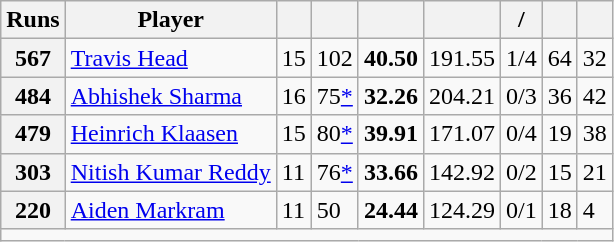<table class="wikitable">
<tr>
<th>Runs</th>
<th>Player</th>
<th></th>
<th></th>
<th></th>
<th></th>
<th>/</th>
<th></th>
<th></th>
</tr>
<tr>
<th>567</th>
<td> <a href='#'>Travis Head</a></td>
<td>15</td>
<td>102</td>
<td><strong>40.50</strong></td>
<td>191.55</td>
<td>1/4</td>
<td>64</td>
<td>32</td>
</tr>
<tr>
<th>484</th>
<td> <a href='#'>Abhishek Sharma</a></td>
<td>16</td>
<td>75<a href='#'>*</a></td>
<td><strong>32.26</strong></td>
<td>204.21</td>
<td>0/3</td>
<td>36</td>
<td>42</td>
</tr>
<tr>
<th>479</th>
<td> <a href='#'>Heinrich Klaasen</a></td>
<td>15</td>
<td>80<a href='#'>*</a></td>
<td><strong>39.91</strong></td>
<td>171.07</td>
<td>0/4</td>
<td>19</td>
<td>38</td>
</tr>
<tr>
<th>303</th>
<td> <a href='#'>Nitish Kumar Reddy</a></td>
<td>11</td>
<td>76<a href='#'>*</a></td>
<td><strong>33.66</strong></td>
<td>142.92</td>
<td>0/2</td>
<td>15</td>
<td>21</td>
</tr>
<tr>
<th>220</th>
<td> <a href='#'>Aiden Markram</a></td>
<td>11</td>
<td>50</td>
<td><strong>24.44</strong></td>
<td>124.29</td>
<td>0/1</td>
<td>18</td>
<td>4</td>
</tr>
<tr>
<td colspan="9"><small></small></td>
</tr>
</table>
